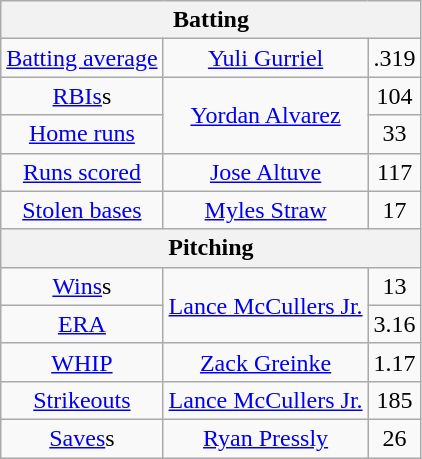<table class="wikitable" style="text-align:center; font-size: 100%;">
<tr>
<th colspan=3>Batting</th>
</tr>
<tr>
<td><a href='#'>Batting average</a></td>
<td><a href='#'>Yuli Gurriel</a></td>
<td>.319</td>
</tr>
<tr>
<td><a href='#'>RBIs</a>s</td>
<td rowspan=2><a href='#'>Yordan Alvarez</a></td>
<td>104</td>
</tr>
<tr>
<td><a href='#'>Home runs</a></td>
<td>33</td>
</tr>
<tr>
<td><a href='#'>Runs scored</a></td>
<td><a href='#'>Jose Altuve</a></td>
<td>117</td>
</tr>
<tr>
<td><a href='#'>Stolen bases</a></td>
<td><a href='#'>Myles Straw</a></td>
<td>17</td>
</tr>
<tr>
<th colspan=3>Pitching</th>
</tr>
<tr>
<td><a href='#'>Wins</a>s</td>
<td rowspan=2><a href='#'>Lance McCullers Jr.</a></td>
<td>13</td>
</tr>
<tr>
<td><a href='#'>ERA</a> </td>
<td>3.16</td>
</tr>
<tr>
<td><a href='#'>WHIP</a> </td>
<td><a href='#'>Zack Greinke</a></td>
<td>1.17</td>
</tr>
<tr>
<td><a href='#'>Strikeouts</a></td>
<td><a href='#'>Lance McCullers Jr.</a></td>
<td>185</td>
</tr>
<tr>
<td><a href='#'>Saves</a>s</td>
<td><a href='#'>Ryan Pressly</a></td>
<td>26</td>
</tr>
</table>
